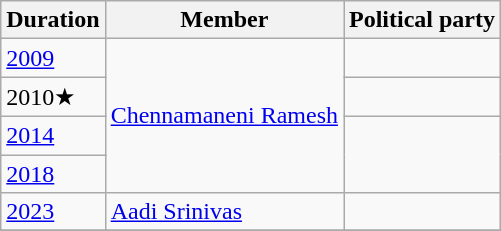<table class="wikitable">
<tr>
<th>Duration</th>
<th>Member</th>
<th colspan="2">Political party</th>
</tr>
<tr>
<td><a href='#'>2009</a></td>
<td rowspan=4><a href='#'>Chennamaneni Ramesh</a></td>
<td></td>
</tr>
<tr>
<td>2010★</td>
<td></td>
</tr>
<tr>
<td><a href='#'>2014</a></td>
</tr>
<tr>
<td><a href='#'>2018</a></td>
</tr>
<tr>
<td><a href='#'>2023</a></td>
<td><a href='#'>Aadi Srinivas</a></td>
<td></td>
</tr>
<tr>
</tr>
</table>
